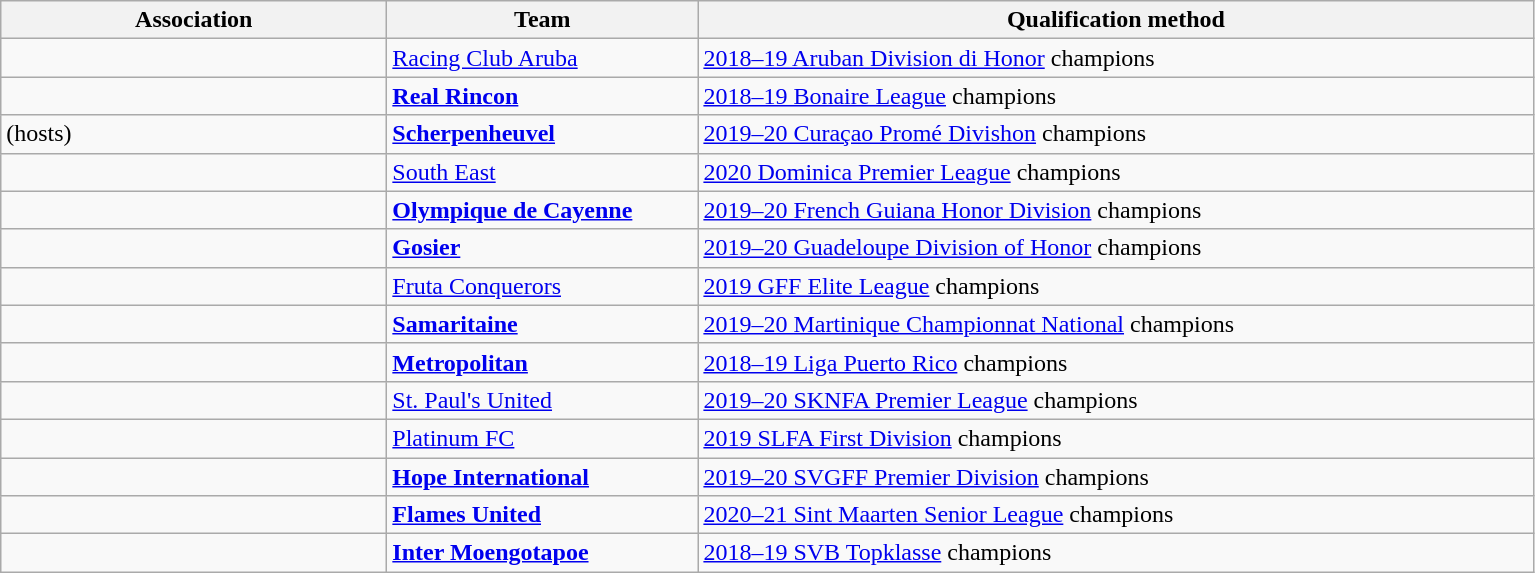<table class="wikitable">
<tr>
<th width=250>Association</th>
<th width=200>Team</th>
<th width=550>Qualification method</th>
</tr>
<tr>
<td></td>
<td><a href='#'>Racing Club Aruba</a></td>
<td><a href='#'>2018–19 Aruban Division di Honor</a> champions</td>
</tr>
<tr>
<td></td>
<td><strong><a href='#'>Real Rincon</a></strong></td>
<td><a href='#'>2018–19 Bonaire League</a> champions</td>
</tr>
<tr>
<td> (hosts)</td>
<td><strong><a href='#'>Scherpenheuvel</a></strong></td>
<td><a href='#'>2019–20 Curaçao Promé Divishon</a> champions</td>
</tr>
<tr>
<td></td>
<td><a href='#'>South East</a></td>
<td><a href='#'>2020 Dominica Premier League</a> champions</td>
</tr>
<tr>
<td></td>
<td><strong><a href='#'>Olympique de Cayenne</a></strong></td>
<td><a href='#'>2019–20 French Guiana Honor Division</a> champions</td>
</tr>
<tr>
<td></td>
<td><strong><a href='#'>Gosier</a></strong></td>
<td><a href='#'>2019–20 Guadeloupe Division of Honor</a> champions</td>
</tr>
<tr>
<td></td>
<td><a href='#'>Fruta Conquerors</a></td>
<td><a href='#'>2019 GFF Elite League</a> champions</td>
</tr>
<tr>
<td></td>
<td><strong><a href='#'>Samaritaine</a></strong></td>
<td><a href='#'>2019–20 Martinique Championnat National</a> champions</td>
</tr>
<tr>
<td></td>
<td><strong><a href='#'>Metropolitan</a></strong></td>
<td><a href='#'>2018–19 Liga Puerto Rico</a> champions</td>
</tr>
<tr>
<td></td>
<td><a href='#'>St. Paul's United</a></td>
<td><a href='#'>2019–20 SKNFA Premier League</a> champions</td>
</tr>
<tr>
<td></td>
<td><a href='#'>Platinum FC</a></td>
<td><a href='#'>2019 SLFA First Division</a> champions</td>
</tr>
<tr>
<td></td>
<td><strong><a href='#'>Hope International</a></strong></td>
<td><a href='#'>2019–20 SVGFF Premier Division</a> champions</td>
</tr>
<tr>
<td></td>
<td><strong><a href='#'>Flames United</a></strong></td>
<td><a href='#'>2020–21 Sint Maarten Senior League</a> champions</td>
</tr>
<tr>
<td></td>
<td><strong><a href='#'>Inter Moengotapoe</a></strong></td>
<td><a href='#'>2018–19 SVB Topklasse</a> champions</td>
</tr>
</table>
